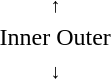<table style="text-align:center;">
<tr>
<td><small>  ↑ </small></td>
</tr>
<tr>
<td><span>Inner</span>   <span>Outer</span></td>
</tr>
<tr>
<td><small> ↓  </small></td>
</tr>
</table>
